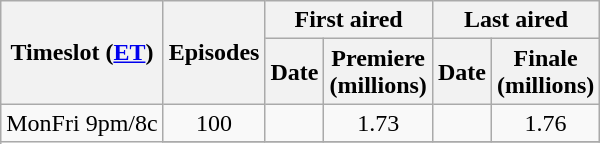<table class="wikitable" style="text-align: center">
<tr>
<th scope="col" rowspan="2">Timeslot (<a href='#'>ET</a>)</th>
<th scope="col" rowspan="2">Episodes</th>
<th scope="col" colspan="2">First aired</th>
<th scope="col" colspan="2">Last aired</th>
</tr>
<tr>
<th scope="col">Date</th>
<th scope="col">Premiere<br>(millions)</th>
<th scope="col">Date</th>
<th scope="col">Finale<br>(millions)</th>
</tr>
<tr>
<td rowspan="2">MonFri 9pm/8c</td>
<td>100</td>
<td></td>
<td>1.73</td>
<td></td>
<td>1.76</td>
</tr>
<tr>
</tr>
</table>
